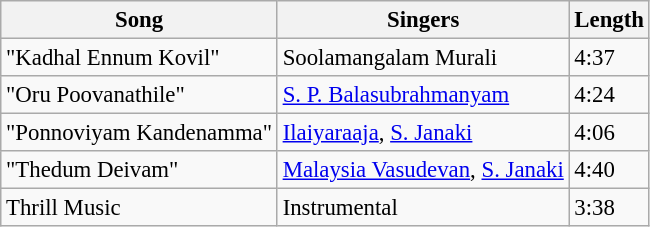<table class="wikitable" style="font-size:95%;">
<tr>
<th>Song</th>
<th>Singers</th>
<th>Length</th>
</tr>
<tr>
<td>"Kadhal Ennum Kovil"</td>
<td>Soolamangalam Murali</td>
<td>4:37</td>
</tr>
<tr>
<td>"Oru Poovanathile"</td>
<td><a href='#'>S. P. Balasubrahmanyam</a></td>
<td>4:24</td>
</tr>
<tr>
<td>"Ponnoviyam Kandenamma"</td>
<td><a href='#'>Ilaiyaraaja</a>, <a href='#'>S. Janaki</a></td>
<td>4:06</td>
</tr>
<tr>
<td>"Thedum Deivam"</td>
<td><a href='#'>Malaysia Vasudevan</a>, <a href='#'>S. Janaki</a></td>
<td>4:40</td>
</tr>
<tr>
<td>Thrill Music</td>
<td>Instrumental</td>
<td>3:38</td>
</tr>
</table>
